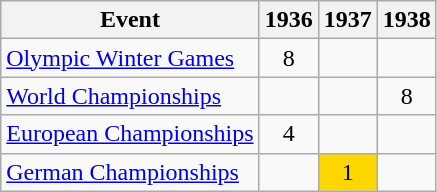<table class="wikitable">
<tr>
<th>Event</th>
<th>1936</th>
<th>1937</th>
<th>1938</th>
</tr>
<tr>
<td><a href='#'>Olympic Winter Games</a></td>
<td align="center">8</td>
<td></td>
<td></td>
</tr>
<tr>
<td><a href='#'>World Championships</a></td>
<td></td>
<td></td>
<td align="center">8</td>
</tr>
<tr>
<td><a href='#'>European Championships</a></td>
<td align="center">4</td>
<td></td>
<td></td>
</tr>
<tr>
<td><a href='#'>German Championships</a></td>
<td></td>
<td align="center" bgcolor="gold">1</td>
<td></td>
</tr>
</table>
